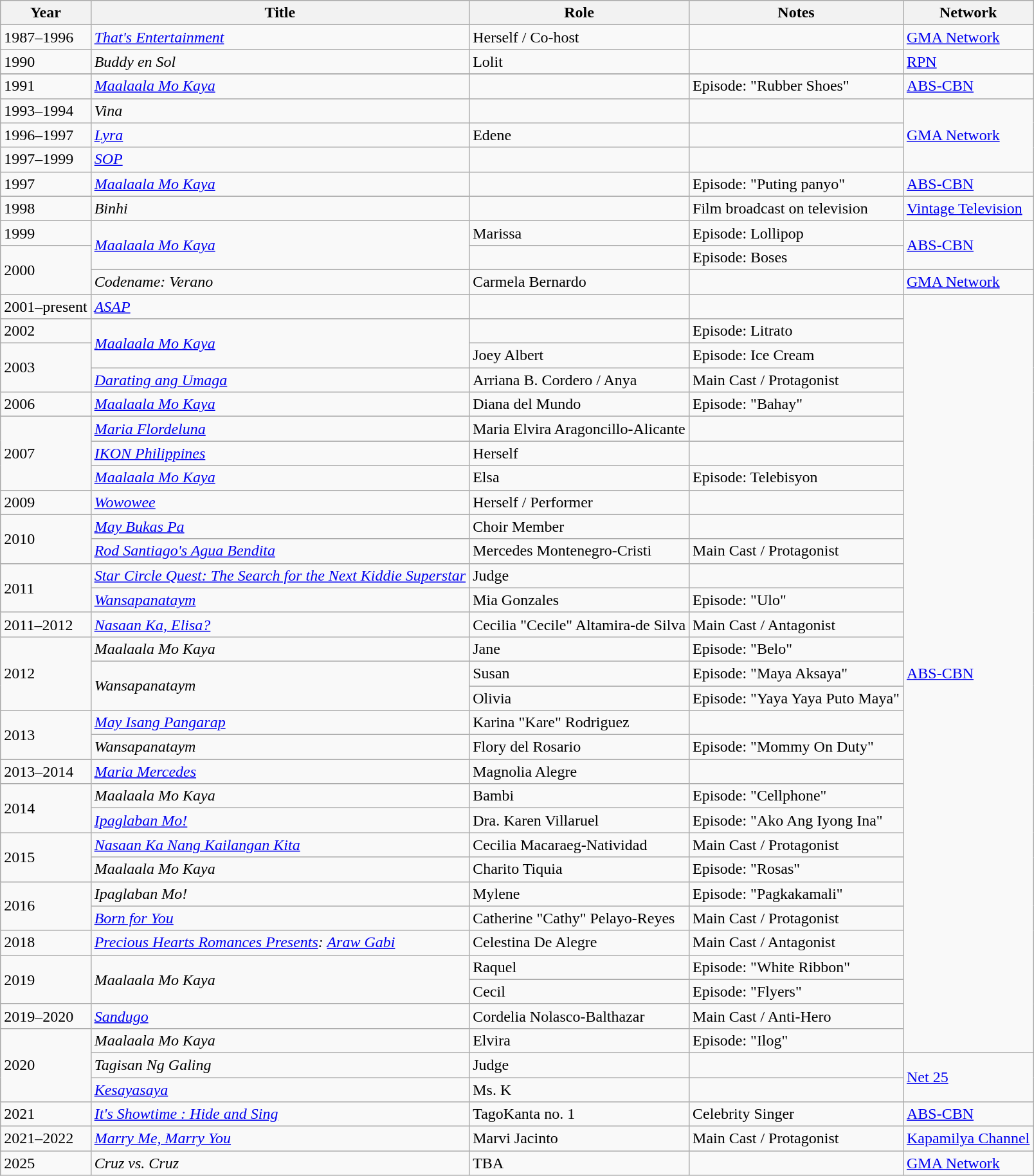<table class="wikitable sortable" >
<tr>
<th>Year</th>
<th>Title</th>
<th>Role</th>
<th class="unsortable">Notes </th>
<th>Network</th>
</tr>
<tr>
<td>1987–1996</td>
<td><em><a href='#'>That's Entertainment</a></em></td>
<td>Herself / Co-host</td>
<td></td>
<td><a href='#'>GMA Network</a></td>
</tr>
<tr>
<td>1990</td>
<td><em>Buddy en Sol</em></td>
<td>Lolit</td>
<td></td>
<td><a href='#'>RPN</a></td>
</tr>
<tr>
</tr>
<tr>
<td>1991</td>
<td><em><a href='#'>Maalaala Mo Kaya</a></em></td>
<td></td>
<td>Episode: "Rubber Shoes"</td>
<td><a href='#'>ABS-CBN</a></td>
</tr>
<tr>
<td>1993–1994</td>
<td><em>Vina</em></td>
<td></td>
<td></td>
<td rowspan="3"><a href='#'>GMA Network</a></td>
</tr>
<tr>
<td>1996–1997</td>
<td><em><a href='#'>Lyra</a></em></td>
<td>Edene</td>
<td></td>
</tr>
<tr>
<td>1997–1999</td>
<td><em><a href='#'>SOP</a></em></td>
<td></td>
</tr>
<tr>
<td>1997</td>
<td><em><a href='#'>Maalaala Mo Kaya</a></em></td>
<td></td>
<td>Episode: "Puting panyo"</td>
<td><a href='#'>ABS-CBN</a></td>
</tr>
<tr>
<td>1998</td>
<td><em>Binhi</em></td>
<td></td>
<td>Film broadcast on television</td>
<td><a href='#'>Vintage Television</a></td>
</tr>
<tr>
<td>1999</td>
<td rowspan="2"><em><a href='#'>Maalaala Mo Kaya</a></em></td>
<td>Marissa</td>
<td>Episode: Lollipop</td>
<td rowspan="2"><a href='#'>ABS-CBN</a></td>
</tr>
<tr>
<td rowspan="2">2000</td>
<td></td>
<td>Episode: Boses</td>
</tr>
<tr>
<td><em>Codename: Verano</em></td>
<td>Carmela Bernardo</td>
<td></td>
<td><a href='#'>GMA Network</a></td>
</tr>
<tr>
<td>2001–present</td>
<td><em><a href='#'>ASAP</a></em></td>
<td></td>
<td></td>
<td rowspan="31"><a href='#'>ABS-CBN</a></td>
</tr>
<tr>
<td>2002</td>
<td rowspan="2"><em><a href='#'>Maalaala Mo Kaya</a></em></td>
<td></td>
<td>Episode: Litrato</td>
</tr>
<tr>
<td rowspan="2">2003</td>
<td>Joey Albert</td>
<td>Episode: Ice Cream</td>
</tr>
<tr>
<td><em><a href='#'>Darating ang Umaga</a></em></td>
<td>Arriana B. Cordero / Anya</td>
<td>Main Cast / Protagonist</td>
</tr>
<tr>
<td>2006</td>
<td><em><a href='#'>Maalaala Mo Kaya</a></em></td>
<td>Diana del Mundo</td>
<td>Episode: "Bahay"</td>
</tr>
<tr>
<td rowspan="3">2007</td>
<td><em><a href='#'>Maria Flordeluna</a></em></td>
<td>Maria Elvira Aragoncillo-Alicante</td>
<td></td>
</tr>
<tr>
<td><em><a href='#'>IKON Philippines</a></em></td>
<td>Herself</td>
<td></td>
</tr>
<tr>
<td><em><a href='#'>Maalaala Mo Kaya</a></em></td>
<td>Elsa</td>
<td>Episode: Telebisyon</td>
</tr>
<tr>
<td>2009</td>
<td><em><a href='#'>Wowowee</a></em></td>
<td>Herself / Performer</td>
<td></td>
</tr>
<tr>
<td rowspan="2">2010</td>
<td><em><a href='#'>May Bukas Pa</a></em></td>
<td>Choir Member</td>
<td></td>
</tr>
<tr>
<td><em> <a href='#'>Rod Santiago's Agua Bendita</a></em></td>
<td>Mercedes Montenegro-Cristi</td>
<td>Main Cast / Protagonist</td>
</tr>
<tr>
<td rowspan="2">2011</td>
<td><em><a href='#'>Star Circle Quest: The Search for the Next Kiddie Superstar</a></em></td>
<td>Judge</td>
<td></td>
</tr>
<tr>
<td><em><a href='#'>Wansapanataym</a></em></td>
<td>Mia Gonzales</td>
<td>Episode: "Ulo"</td>
</tr>
<tr>
<td>2011–2012</td>
<td><em><a href='#'>Nasaan Ka, Elisa?</a></em></td>
<td>Cecilia "Cecile" Altamira-de Silva</td>
<td>Main Cast / Antagonist</td>
</tr>
<tr>
<td rowspan="3">2012</td>
<td><em>Maalaala Mo Kaya</em></td>
<td>Jane</td>
<td>Episode: "Belo"</td>
</tr>
<tr>
<td rowspan="2"><em>Wansapanataym</em></td>
<td>Susan</td>
<td>Episode: "Maya Aksaya"</td>
</tr>
<tr>
<td>Olivia</td>
<td>Episode: "Yaya Yaya Puto Maya"</td>
</tr>
<tr>
<td rowspan="2">2013</td>
<td><em><a href='#'>May Isang Pangarap</a></em></td>
<td>Karina "Kare" Rodriguez</td>
<td></td>
</tr>
<tr>
<td><em>Wansapanataym</em></td>
<td>Flory del Rosario</td>
<td>Episode: "Mommy On Duty"</td>
</tr>
<tr>
<td>2013–2014</td>
<td><em> <a href='#'>Maria Mercedes</a></em></td>
<td>Magnolia Alegre</td>
<td></td>
</tr>
<tr>
<td rowspan="2">2014</td>
<td><em>Maalaala Mo Kaya</em></td>
<td>Bambi</td>
<td>Episode: "Cellphone"</td>
</tr>
<tr>
<td><em><a href='#'>Ipaglaban Mo!</a></em></td>
<td>Dra. Karen Villaruel</td>
<td>Episode: "Ako Ang Iyong Ina"</td>
</tr>
<tr>
<td rowspan="2">2015</td>
<td><em><a href='#'>Nasaan Ka Nang Kailangan Kita</a></em></td>
<td>Cecilia Macaraeg-Natividad</td>
<td>Main Cast / Protagonist</td>
</tr>
<tr>
<td><em>Maalaala Mo Kaya</em></td>
<td>Charito Tiquia</td>
<td>Episode: "Rosas"</td>
</tr>
<tr>
<td rowspan="2">2016</td>
<td><em>Ipaglaban Mo!</em></td>
<td>Mylene</td>
<td>Episode: "Pagkakamali"</td>
</tr>
<tr>
<td><em><a href='#'>Born for You</a></em></td>
<td>Catherine "Cathy" Pelayo-Reyes</td>
<td>Main Cast / Protagonist</td>
</tr>
<tr>
<td>2018</td>
<td><em><a href='#'>Precious Hearts Romances Presents</a>: <a href='#'>Araw Gabi</a></em></td>
<td>Celestina De Alegre</td>
<td>Main Cast / Antagonist</td>
</tr>
<tr>
<td rowspan="2">2019</td>
<td rowspan="2"><em>Maalaala Mo Kaya</em></td>
<td>Raquel</td>
<td>Episode: "White Ribbon"</td>
</tr>
<tr>
<td>Cecil</td>
<td>Episode: "Flyers"</td>
</tr>
<tr>
<td>2019–2020</td>
<td><em> <a href='#'>Sandugo</a></em></td>
<td>Cordelia Nolasco-Balthazar</td>
<td>Main Cast / Anti-Hero</td>
</tr>
<tr>
<td rowspan="3">2020</td>
<td><em>Maalaala Mo Kaya</em></td>
<td>Elvira</td>
<td>Episode: "Ilog"</td>
</tr>
<tr>
<td><em>Tagisan Ng Galing</em></td>
<td>Judge</td>
<td></td>
<td rowspan="2"><a href='#'>Net 25</a></td>
</tr>
<tr>
<td><em><a href='#'>Kesayasaya</a></em></td>
<td>Ms. K</td>
<td></td>
</tr>
<tr>
<td>2021</td>
<td><em><a href='#'>It's Showtime : Hide and Sing</a></em></td>
<td>TagoKanta no. 1</td>
<td>Celebrity Singer</td>
<td><a href='#'>ABS-CBN</a></td>
</tr>
<tr>
<td>2021–2022</td>
<td><em><a href='#'>Marry Me, Marry You</a></em></td>
<td>Marvi Jacinto</td>
<td>Main Cast / Protagonist</td>
<td><a href='#'>Kapamilya Channel</a></td>
</tr>
<tr>
<td>2025</td>
<td><em>Cruz vs. Cruz</em></td>
<td>TBA</td>
<td></td>
<td><a href='#'>GMA Network</a></td>
</tr>
</table>
